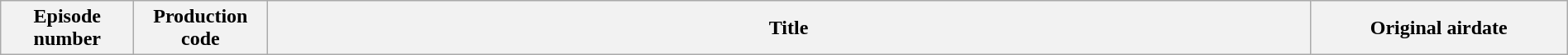<table class="wikitable plainrowheaders" style="width:100%; margin:auto; background:#FFFFFF;">
<tr>
<th width="100">Episode number</th>
<th width="100">Production code</th>
<th>Title</th>
<th width="200">Original airdate<br>







</th>
</tr>
</table>
